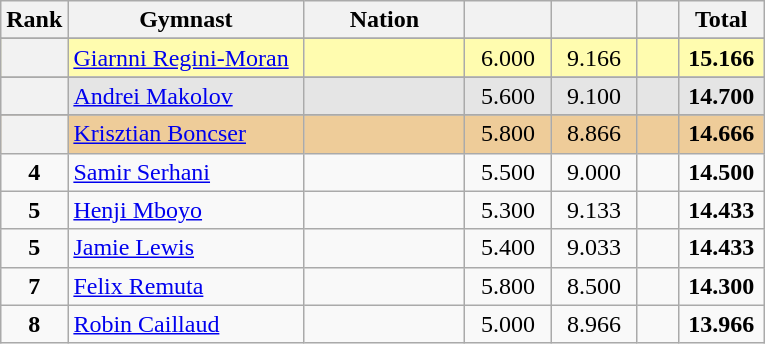<table class="wikitable sortable" style="text-align:center; font-size:100%">
<tr>
<th scope="col" style="width:15px;">Rank</th>
<th scope="col" style="width:150px;">Gymnast</th>
<th scope="col" style="width:100px;">Nation</th>
<th scope="col" style="width:50px;"></th>
<th scope="col" style="width:50px;"></th>
<th scope="col" style="width:20px;"></th>
<th scope="col" style="width:50px;">Total</th>
</tr>
<tr>
</tr>
<tr bgcolor=fffcaf>
<th scope=row style="text-align:center"></th>
<td align="left"><a href='#'>Giarnni Regini-Moran</a></td>
<td style="text-align:left;"></td>
<td>6.000</td>
<td>9.166</td>
<td></td>
<td><strong>15.166</strong></td>
</tr>
<tr>
</tr>
<tr style="background: #e5e5e5">
<th scope=row style="text-align:center"></th>
<td align="left"><a href='#'>Andrei Makolov</a></td>
<td style="text-align:left;"></td>
<td>5.600</td>
<td>9.100</td>
<td></td>
<td><strong>14.700</strong></td>
</tr>
<tr>
</tr>
<tr style="background: #eecc99">
<th scope=row style="text-align:center"></th>
<td align="left"><a href='#'>Krisztian Boncser</a></td>
<td style="text-align:left;"></td>
<td>5.800</td>
<td>8.866</td>
<td></td>
<td><strong>14.666</strong></td>
</tr>
<tr>
<td scope="row" style="text-align:center"><strong>4</strong></td>
<td align="left"><a href='#'>Samir Serhani</a></td>
<td style="text-align:left;"></td>
<td>5.500</td>
<td>9.000</td>
<td></td>
<td><strong>14.500</strong></td>
</tr>
<tr>
<td scope="row" style="text-align:center"><strong>5</strong></td>
<td align="left"><a href='#'>Henji Mboyo</a></td>
<td style="text-align:left;"></td>
<td>5.300</td>
<td>9.133</td>
<td></td>
<td><strong>14.433</strong></td>
</tr>
<tr>
<td scope="row" style="text-align:center"><strong>5</strong></td>
<td align="left"><a href='#'>Jamie Lewis</a></td>
<td style="text-align:left;"></td>
<td>5.400</td>
<td>9.033</td>
<td></td>
<td><strong>14.433</strong></td>
</tr>
<tr>
<td scope="row" style="text-align:center"><strong>7</strong></td>
<td align="left"><a href='#'>Felix Remuta</a></td>
<td style="text-align:left;"></td>
<td>5.800</td>
<td>8.500</td>
<td></td>
<td><strong>14.300</strong></td>
</tr>
<tr>
<td scope="row" style="text-align:center"><strong>8</strong></td>
<td align="left"><a href='#'>Robin Caillaud</a></td>
<td style="text-align:left;"></td>
<td>5.000</td>
<td>8.966</td>
<td></td>
<td><strong>13.966</strong></td>
</tr>
</table>
